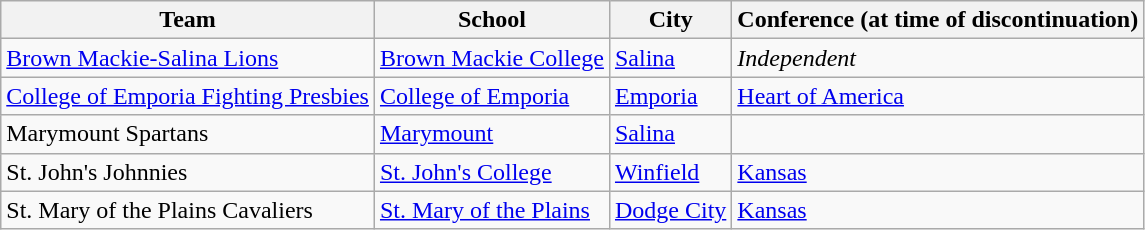<table class="sortable wikitable">
<tr>
<th>Team</th>
<th>School</th>
<th>City</th>
<th>Conference (at time of discontinuation)</th>
</tr>
<tr>
<td><a href='#'>Brown Mackie-Salina Lions</a></td>
<td><a href='#'>Brown Mackie College</a></td>
<td><a href='#'>Salina</a></td>
<td><em>Independent</em></td>
</tr>
<tr>
<td><a href='#'>College of Emporia Fighting Presbies</a></td>
<td><a href='#'>College of Emporia</a></td>
<td><a href='#'>Emporia</a></td>
<td><a href='#'>Heart of America</a></td>
</tr>
<tr>
<td>Marymount Spartans</td>
<td><a href='#'>Marymount</a></td>
<td><a href='#'>Salina</a></td>
<td></td>
</tr>
<tr>
<td>St. John's Johnnies</td>
<td><a href='#'>St. John's College</a></td>
<td><a href='#'>Winfield</a></td>
<td><a href='#'>Kansas</a></td>
</tr>
<tr>
<td>St. Mary of the Plains Cavaliers</td>
<td><a href='#'>St. Mary of the Plains</a></td>
<td><a href='#'>Dodge City</a></td>
<td><a href='#'>Kansas</a></td>
</tr>
</table>
